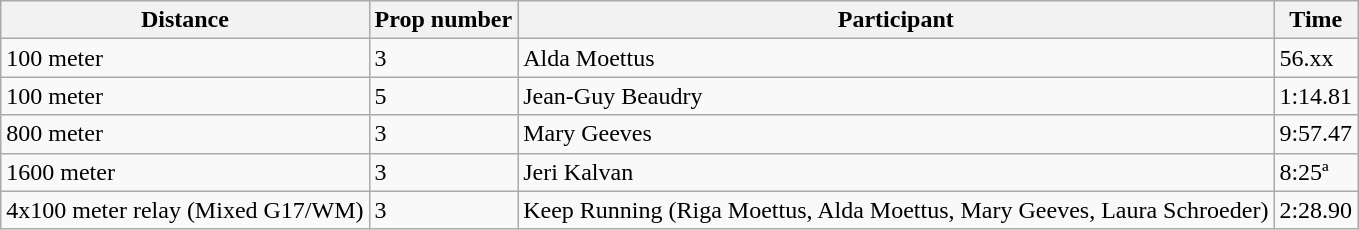<table class="wikitable">
<tr>
<th>Distance</th>
<th>Prop number</th>
<th>Participant</th>
<th>Time</th>
</tr>
<tr>
<td>100 meter</td>
<td>3</td>
<td>Alda Moettus</td>
<td>56.xx</td>
</tr>
<tr>
<td>100 meter</td>
<td>5</td>
<td>Jean-Guy Beaudry</td>
<td>1:14.81</td>
</tr>
<tr>
<td>800 meter</td>
<td>3</td>
<td>Mary Geeves</td>
<td>9:57.47</td>
</tr>
<tr>
<td>1600 meter</td>
<td>3</td>
<td>Jeri Kalvan</td>
<td>8:25ª</td>
</tr>
<tr>
<td>4x100 meter relay (Mixed G17/WM)</td>
<td>3</td>
<td>Keep Running (Riga Moettus, Alda Moettus, Mary Geeves, Laura Schroeder)</td>
<td>2:28.90</td>
</tr>
</table>
